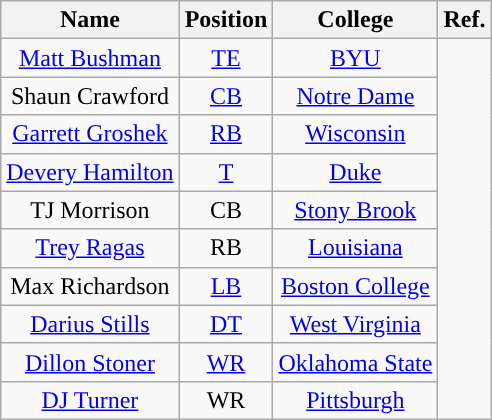<table class="wikitable" style="text-align:center">
<tr>
<th>Name</th>
<th>Position</th>
<th>College</th>
<th>Ref.</th>
</tr>
<tr>
<td><a href='#'>Matt Bushman</a></td>
<td><a href='#'>TE</a></td>
<td><a href='#'>BYU</a></td>
<td rowspan="10"></td>
</tr>
<tr>
<td>Shaun Crawford</td>
<td><a href='#'>CB</a></td>
<td><a href='#'>Notre Dame</a></td>
</tr>
<tr>
<td><a href='#'>Garrett Groshek</a></td>
<td><a href='#'>RB</a></td>
<td><a href='#'>Wisconsin</a></td>
</tr>
<tr>
<td><a href='#'>Devery Hamilton</a></td>
<td><a href='#'>T</a></td>
<td><a href='#'>Duke</a></td>
</tr>
<tr>
<td>TJ Morrison</td>
<td>CB</td>
<td><a href='#'>Stony Brook</a></td>
</tr>
<tr>
<td><a href='#'>Trey Ragas</a></td>
<td>RB</td>
<td><a href='#'>Louisiana</a></td>
</tr>
<tr>
<td>Max Richardson</td>
<td><a href='#'>LB</a></td>
<td><a href='#'>Boston College</a></td>
</tr>
<tr>
<td><a href='#'>Darius Stills</a></td>
<td><a href='#'>DT</a></td>
<td><a href='#'>West Virginia</a></td>
</tr>
<tr>
<td><a href='#'>Dillon Stoner</a></td>
<td><a href='#'>WR</a></td>
<td><a href='#'>Oklahoma State</a></td>
</tr>
<tr>
<td><a href='#'>DJ Turner</a></td>
<td>WR</td>
<td><a href='#'>Pittsburgh</a></td>
</tr>
</table>
